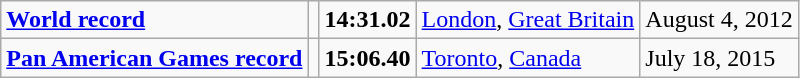<table class="wikitable">
<tr>
<td><strong><a href='#'>World record</a></strong></td>
<td></td>
<td><strong>14:31.02</strong></td>
<td><a href='#'>London</a>, <a href='#'>Great Britain</a></td>
<td>August 4, 2012</td>
</tr>
<tr>
<td><strong><a href='#'>Pan American Games record</a></strong></td>
<td></td>
<td><strong>15:06.40</strong></td>
<td><a href='#'>Toronto</a>, <a href='#'>Canada</a></td>
<td>July 18, 2015</td>
</tr>
</table>
